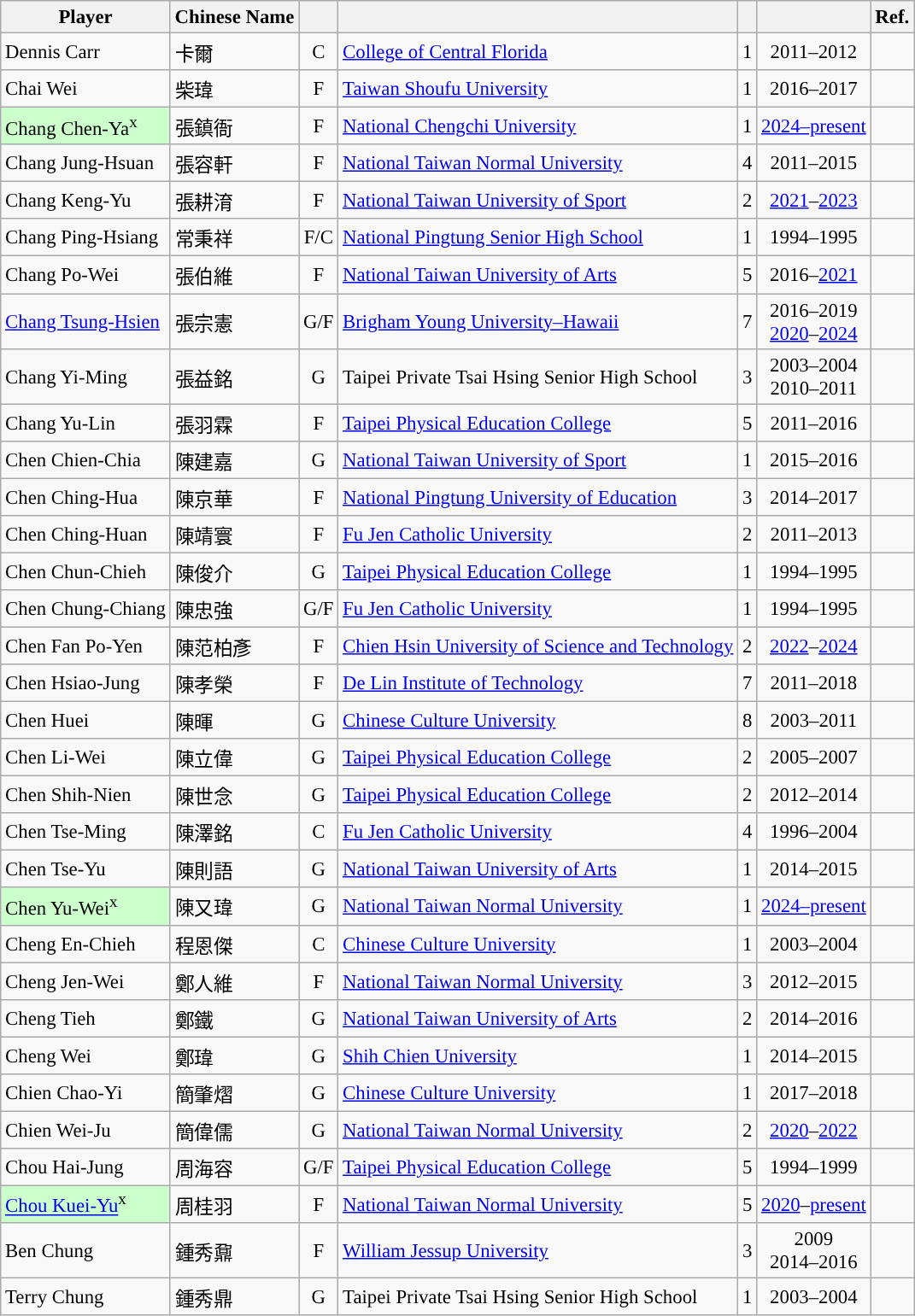<table class="wikitable sortable" style="font-size:95%; text-align:left;">
<tr>
<th>Player</th>
<th>Chinese Name</th>
<th></th>
<th></th>
<th></th>
<th></th>
<th>Ref.</th>
</tr>
<tr>
<td>Dennis Carr</td>
<td>卡爾</td>
<td align="center">C</td>
<td><a href='#'>College of Central Florida</a></td>
<td align="center">1</td>
<td align="center">2011–2012</td>
<td></td>
</tr>
<tr>
<td>Chai Wei</td>
<td>柴瑋</td>
<td align="center">F</td>
<td><a href='#'>Taiwan Shoufu University</a></td>
<td align="center">1</td>
<td align="center">2016–2017</td>
<td></td>
</tr>
<tr>
<td bgcolor="#CCFFCC">Chang Chen-Ya<sup>x</sup></td>
<td>張鎮衙</td>
<td align="center">F</td>
<td><a href='#'>National Chengchi University</a></td>
<td align="center">1</td>
<td align="center"><a href='#'>2024–present</a></td>
<td></td>
</tr>
<tr>
<td>Chang Jung-Hsuan</td>
<td>張容軒</td>
<td align="center">F</td>
<td><a href='#'>National Taiwan Normal University</a></td>
<td align="center">4</td>
<td align="center">2011–2015</td>
<td></td>
</tr>
<tr>
<td>Chang Keng-Yu</td>
<td>張耕淯</td>
<td align="center">F</td>
<td><a href='#'>National Taiwan University of Sport</a></td>
<td align="center">2</td>
<td align="center"><a href='#'>2021</a>–<a href='#'>2023</a></td>
<td></td>
</tr>
<tr>
<td>Chang Ping-Hsiang</td>
<td>常秉祥</td>
<td align="center">F/C</td>
<td><a href='#'>National Pingtung Senior High School</a></td>
<td align="center">1</td>
<td align="center">1994–1995</td>
<td></td>
</tr>
<tr>
<td>Chang Po-Wei</td>
<td>張伯維</td>
<td align="center">F</td>
<td><a href='#'>National Taiwan University of Arts</a></td>
<td align="center">5</td>
<td align="center">2016–<a href='#'>2021</a></td>
<td></td>
</tr>
<tr>
<td><a href='#'>Chang Tsung-Hsien</a></td>
<td>張宗憲</td>
<td align="center">G/F</td>
<td><a href='#'>Brigham Young University–Hawaii</a></td>
<td align="center">7</td>
<td align="center">2016–2019<br><a href='#'>2020</a>–<a href='#'>2024</a></td>
<td></td>
</tr>
<tr>
<td>Chang Yi-Ming</td>
<td>張益銘</td>
<td align="center">G</td>
<td>Taipei Private Tsai Hsing Senior High School</td>
<td align="center">3</td>
<td align="center">2003–2004<br>2010–2011</td>
<td></td>
</tr>
<tr>
<td>Chang Yu-Lin</td>
<td>張羽霖</td>
<td align="center">F</td>
<td><a href='#'>Taipei Physical Education College</a></td>
<td align="center">5</td>
<td align="center">2011–2016</td>
<td></td>
</tr>
<tr>
<td>Chen Chien-Chia</td>
<td>陳建嘉</td>
<td align="center">G</td>
<td><a href='#'>National Taiwan University of Sport</a></td>
<td align="center">1</td>
<td align="center">2015–2016</td>
<td></td>
</tr>
<tr>
<td>Chen Ching-Hua</td>
<td>陳京華</td>
<td align="center">F</td>
<td><a href='#'>National Pingtung University of Education</a></td>
<td align="center">3</td>
<td align="center">2014–2017</td>
<td></td>
</tr>
<tr>
<td>Chen Ching-Huan</td>
<td>陳靖寰</td>
<td align="center">F</td>
<td><a href='#'>Fu Jen Catholic University</a></td>
<td align="center">2</td>
<td align="center">2011–2013</td>
<td></td>
</tr>
<tr>
<td>Chen Chun-Chieh</td>
<td>陳俊介</td>
<td align="center">G</td>
<td><a href='#'>Taipei Physical Education College</a></td>
<td align="center">1</td>
<td align="center">1994–1995</td>
<td></td>
</tr>
<tr>
<td>Chen Chung-Chiang</td>
<td>陳忠強</td>
<td align="center">G/F</td>
<td><a href='#'>Fu Jen Catholic University</a></td>
<td align="center">1</td>
<td align="center">1994–1995</td>
<td></td>
</tr>
<tr>
<td>Chen Fan Po-Yen</td>
<td>陳范柏彥</td>
<td align="center">F</td>
<td><a href='#'>Chien Hsin University of Science and Technology</a></td>
<td align="center">2</td>
<td align="center"><a href='#'>2022</a>–<a href='#'>2024</a></td>
<td></td>
</tr>
<tr>
<td>Chen Hsiao-Jung</td>
<td>陳孝榮</td>
<td align="center">F</td>
<td><a href='#'>De Lin Institute of Technology</a></td>
<td align="center">7</td>
<td align="center">2011–2018</td>
<td></td>
</tr>
<tr>
<td>Chen Huei</td>
<td>陳暉</td>
<td align="center">G</td>
<td><a href='#'>Chinese Culture University</a></td>
<td align="center">8</td>
<td align="center">2003–2011</td>
<td></td>
</tr>
<tr>
<td>Chen Li-Wei</td>
<td>陳立偉</td>
<td align="center">G</td>
<td><a href='#'>Taipei Physical Education College</a></td>
<td align="center">2</td>
<td align="center">2005–2007</td>
<td></td>
</tr>
<tr>
<td>Chen Shih-Nien</td>
<td>陳世念</td>
<td align="center">G</td>
<td><a href='#'>Taipei Physical Education College</a></td>
<td align="center">2</td>
<td align="center">2012–2014</td>
<td></td>
</tr>
<tr>
<td>Chen Tse-Ming</td>
<td>陳澤銘</td>
<td align="center">C</td>
<td><a href='#'>Fu Jen Catholic University</a></td>
<td align="center">4</td>
<td align="center">1996–2004</td>
<td></td>
</tr>
<tr>
<td>Chen Tse-Yu</td>
<td>陳則語</td>
<td align="center">G</td>
<td><a href='#'>National Taiwan University of Arts</a></td>
<td align="center">1</td>
<td align="center">2014–2015</td>
<td></td>
</tr>
<tr>
<td bgcolor="#CCFFCC">Chen Yu-Wei<sup>x</sup></td>
<td>陳又瑋</td>
<td align="center">G</td>
<td><a href='#'>National Taiwan Normal University</a></td>
<td align="center">1</td>
<td align="center"><a href='#'>2024–present</a></td>
<td></td>
</tr>
<tr>
<td>Cheng En-Chieh</td>
<td>程恩傑</td>
<td align="center">C</td>
<td><a href='#'>Chinese Culture University</a></td>
<td align="center">1</td>
<td align="center">2003–2004</td>
<td></td>
</tr>
<tr>
<td>Cheng Jen-Wei</td>
<td>鄭人維</td>
<td align="center">F</td>
<td><a href='#'>National Taiwan Normal University</a></td>
<td align="center">3</td>
<td align="center">2012–2015</td>
<td></td>
</tr>
<tr>
<td>Cheng Tieh</td>
<td>鄭鐵</td>
<td align="center">G</td>
<td><a href='#'>National Taiwan University of Arts</a></td>
<td align="center">2</td>
<td align="center">2014–2016</td>
<td></td>
</tr>
<tr>
<td>Cheng Wei</td>
<td>鄭瑋</td>
<td align="center">G</td>
<td><a href='#'>Shih Chien University</a></td>
<td align="center">1</td>
<td align="center">2014–2015</td>
<td></td>
</tr>
<tr>
<td>Chien Chao-Yi</td>
<td>簡肇熠</td>
<td align="center">G</td>
<td><a href='#'>Chinese Culture University</a></td>
<td align="center">1</td>
<td align="center">2017–2018</td>
<td></td>
</tr>
<tr>
<td>Chien Wei-Ju</td>
<td>簡偉儒</td>
<td align="center">G</td>
<td><a href='#'>National Taiwan Normal University</a></td>
<td align="center">2</td>
<td align="center"><a href='#'>2020</a>–<a href='#'>2022</a></td>
<td></td>
</tr>
<tr>
<td>Chou Hai-Jung</td>
<td>周海容</td>
<td align="center">G/F</td>
<td><a href='#'>Taipei Physical Education College</a></td>
<td align="center">5</td>
<td align="center">1994–1999</td>
<td></td>
</tr>
<tr>
<td bgcolor="#CCFFCC"><a href='#'>Chou Kuei-Yu</a><sup>x</sup></td>
<td>周桂羽</td>
<td align="center">F</td>
<td><a href='#'>National Taiwan Normal University</a></td>
<td align="center">5</td>
<td align="center"><a href='#'>2020</a>–<a href='#'>present</a></td>
<td></td>
</tr>
<tr>
<td>Ben Chung</td>
<td>鍾秀鼐</td>
<td align="center">F</td>
<td><a href='#'>William Jessup University</a></td>
<td align="center">3</td>
<td align="center">2009<br>2014–2016</td>
<td></td>
</tr>
<tr>
<td>Terry Chung</td>
<td>鍾秀鼎</td>
<td align="center">G</td>
<td>Taipei Private Tsai Hsing Senior High School</td>
<td align="center">1</td>
<td align="center">2003–2004</td>
<td></td>
</tr>
</table>
